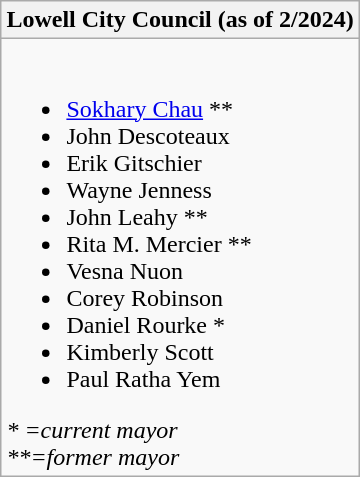<table class="wikitable sortable mw-collapsible mw-collapsed" style="float:right;">
<tr>
<th>Lowell City Council (as of 2/2024)</th>
</tr>
<tr>
<td><br><ul><li><a href='#'>Sokhary Chau</a> **</li><li>John Descoteaux</li><li>Erik Gitschier</li><li>Wayne Jenness</li><li>John Leahy **</li><li>Rita M. Mercier **</li><li>Vesna Nuon</li><li>Corey Robinson</li><li>Daniel Rourke *</li><li>Kimberly Scott</li><li>Paul Ratha Yem</li></ul><em>* =current mayor</em><br><em>**=former mayor</em></td>
</tr>
</table>
